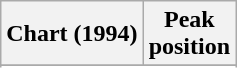<table class="wikitable sortable plainrowheaders" style="text-align:center;">
<tr>
<th scope="col">Chart (1994)</th>
<th scope="col">Peak<br>position</th>
</tr>
<tr>
</tr>
<tr>
</tr>
</table>
